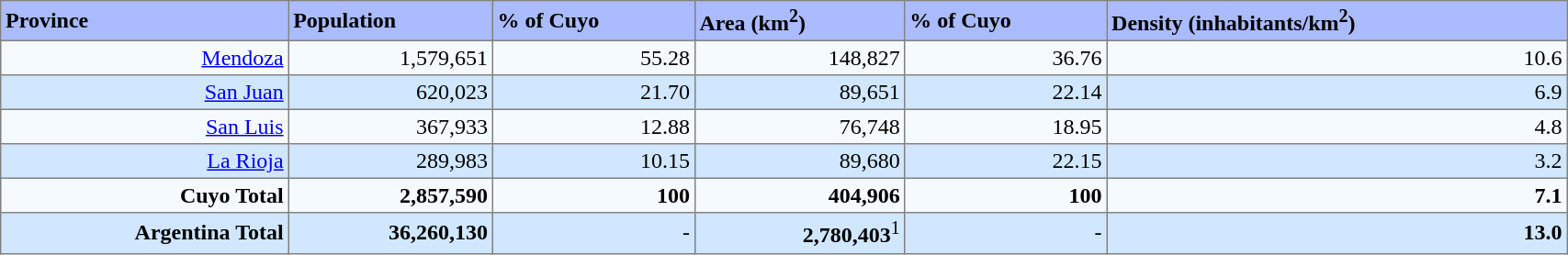<table cellpadding=3 cellspacing=0 width=90% border=1 style="border-collapse:collapse"|>
<tr align=left bgcolor=#AABBFF>
<td><strong>Province</strong></td>
<td><strong>Population</strong></td>
<td><strong>% of Cuyo</strong></td>
<td><strong>Area (km<sup>2</sup>)</strong></td>
<td><strong>% of Cuyo</strong></td>
<td><strong>Density (inhabitants/km<sup>2</sup>)</strong></td>
</tr>
<tr align=right bgcolor=#F5FAFF>
<td><a href='#'>Mendoza</a></td>
<td>1,579,651</td>
<td>55.28</td>
<td>148,827</td>
<td>36.76</td>
<td>10.6</td>
</tr>
<tr align=right bgcolor=#D0E7FF>
<td><a href='#'>San Juan</a></td>
<td>620,023</td>
<td>21.70</td>
<td>89,651</td>
<td>22.14</td>
<td>6.9</td>
</tr>
<tr align=right bgcolor=#F5FAFF>
<td><a href='#'>San Luis</a></td>
<td>367,933</td>
<td>12.88</td>
<td>76,748</td>
<td>18.95</td>
<td>4.8</td>
</tr>
<tr align=right bgcolor=#D0E7FF>
<td><a href='#'>La Rioja</a></td>
<td>289,983</td>
<td>10.15</td>
<td>89,680</td>
<td>22.15</td>
<td>3.2</td>
</tr>
<tr align=right bgcolor=#F5FAFF>
<td><strong>Cuyo Total</strong></td>
<td><strong>2,857,590</strong></td>
<td><strong>100</strong></td>
<td><strong>404,906</strong></td>
<td><strong>100</strong></td>
<td><strong>7.1</strong></td>
</tr>
<tr align=right bgcolor=#D0E7FF>
<td><strong>Argentina Total</strong></td>
<td><strong>36,260,130</strong></td>
<td>-</td>
<td><strong>2,780,403</strong><sup>1</sup></td>
<td>-</td>
<td><strong>13.0</strong></td>
</tr>
</table>
